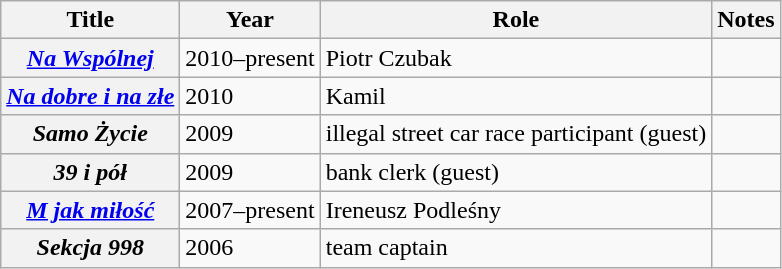<table class="wikitable plainrowheaders sortable">
<tr>
<th scope="col">Title</th>
<th scope="col">Year</th>
<th scope="col">Role</th>
<th scope="col" class="unsortable">Notes</th>
</tr>
<tr>
<th scope="row"><em><a href='#'>Na Wspólnej</a></em></th>
<td>2010–present</td>
<td>Piotr Czubak</td>
<td></td>
</tr>
<tr>
<th scope="row"><em><a href='#'>Na dobre i na złe</a></em></th>
<td>2010</td>
<td>Kamil</td>
<td></td>
</tr>
<tr>
<th scope="row"><em>Samo Życie</em></th>
<td>2009</td>
<td>illegal street car race participant (guest)</td>
<td></td>
</tr>
<tr>
<th scope="row"><em>39 i pół</em></th>
<td>2009</td>
<td>bank clerk (guest)</td>
<td></td>
</tr>
<tr>
<th scope="row"><em><a href='#'>M jak miłość</a></em></th>
<td>2007–present</td>
<td>Ireneusz Podleśny</td>
<td></td>
</tr>
<tr>
<th scope="row"><em>Sekcja 998</em></th>
<td>2006</td>
<td>team captain</td>
<td></td>
</tr>
</table>
